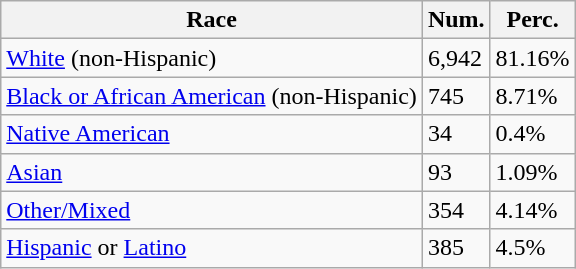<table class="wikitable">
<tr>
<th>Race</th>
<th>Num.</th>
<th>Perc.</th>
</tr>
<tr>
<td><a href='#'>White</a> (non-Hispanic)</td>
<td>6,942</td>
<td>81.16%</td>
</tr>
<tr>
<td><a href='#'>Black or African American</a> (non-Hispanic)</td>
<td>745</td>
<td>8.71%</td>
</tr>
<tr>
<td><a href='#'>Native American</a></td>
<td>34</td>
<td>0.4%</td>
</tr>
<tr>
<td><a href='#'>Asian</a></td>
<td>93</td>
<td>1.09%</td>
</tr>
<tr>
<td><a href='#'>Other/Mixed</a></td>
<td>354</td>
<td>4.14%</td>
</tr>
<tr>
<td><a href='#'>Hispanic</a> or <a href='#'>Latino</a></td>
<td>385</td>
<td>4.5%</td>
</tr>
</table>
